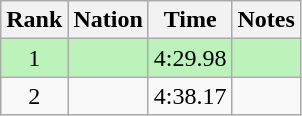<table class="wikitable sortable" style="text-align:center">
<tr>
<th>Rank</th>
<th>Nation</th>
<th>Time</th>
<th>Notes</th>
</tr>
<tr bgcolor=bbf3bb>
<td>1</td>
<td align=left></td>
<td>4:29.98</td>
<td></td>
</tr>
<tr>
<td>2</td>
<td align=left></td>
<td>4:38.17</td>
<td></td>
</tr>
</table>
